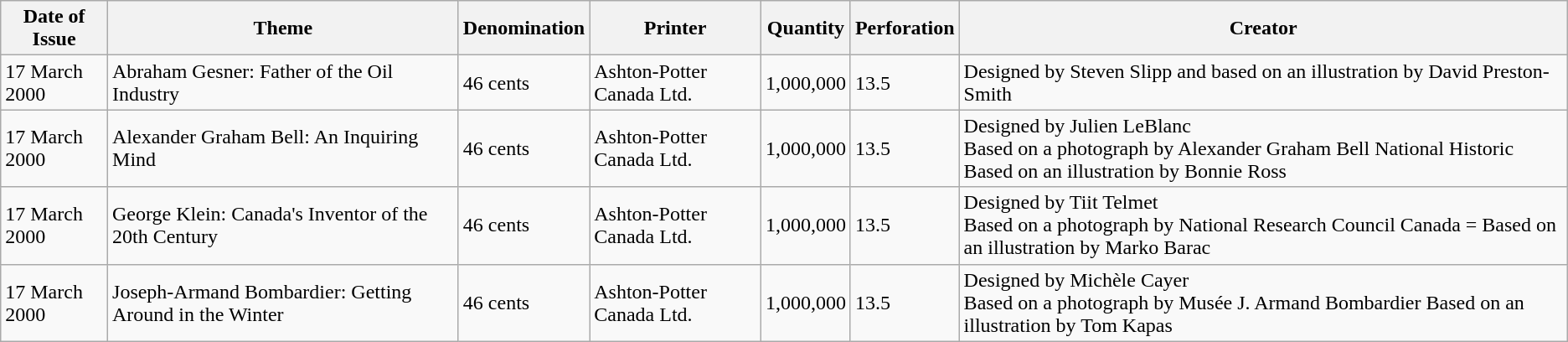<table class="wikitable sortable">
<tr>
<th>Date of Issue</th>
<th>Theme</th>
<th>Denomination</th>
<th>Printer</th>
<th>Quantity</th>
<th>Perforation</th>
<th>Creator</th>
</tr>
<tr>
<td>17 March 2000</td>
<td>Abraham Gesner: Father of the Oil Industry </td>
<td>46 cents</td>
<td>Ashton-Potter Canada Ltd.</td>
<td>1,000,000</td>
<td>13.5</td>
<td>Designed by Steven Slipp and based on an illustration by David Preston-Smith</td>
</tr>
<tr>
<td>17 March 2000</td>
<td>Alexander Graham Bell: An Inquiring Mind </td>
<td>46 cents</td>
<td>Ashton-Potter Canada Ltd.</td>
<td>1,000,000</td>
<td>13.5</td>
<td>Designed by Julien LeBlanc<br>Based on a photograph by Alexander Graham Bell National Historic
Based on an illustration by Bonnie Ross</td>
</tr>
<tr>
<td>17 March 2000</td>
<td>George Klein: Canada's Inventor of the 20th Century </td>
<td>46 cents</td>
<td>Ashton-Potter Canada Ltd.</td>
<td>1,000,000</td>
<td>13.5</td>
<td>Designed by Tiit Telmet<br>Based on a photograph by National Research Council Canada =
Based on an illustration by Marko Barac</td>
</tr>
<tr>
<td>17 March 2000</td>
<td>Joseph-Armand Bombardier: Getting Around in the Winter </td>
<td>46 cents</td>
<td>Ashton-Potter Canada Ltd.</td>
<td>1,000,000</td>
<td>13.5</td>
<td>Designed by Michèle Cayer<br>Based on a photograph by Musée J. Armand Bombardier
Based on an illustration by Tom Kapas</td>
</tr>
</table>
